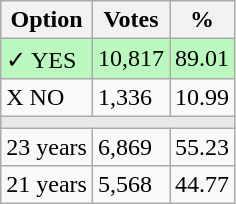<table class="wikitable">
<tr>
<th>Option</th>
<th>Votes</th>
<th>%</th>
</tr>
<tr>
<td style=background:#bbf8be>✓ YES</td>
<td style=background:#bbf8be>10,817</td>
<td style=background:#bbf8be>89.01</td>
</tr>
<tr>
<td>X NO</td>
<td>1,336</td>
<td>10.99</td>
</tr>
<tr>
<td colspan="3" bgcolor="#E9E9E9"></td>
</tr>
<tr>
<td>23 years</td>
<td>6,869</td>
<td>55.23</td>
</tr>
<tr>
<td>21 years</td>
<td>5,568</td>
<td>44.77</td>
</tr>
</table>
